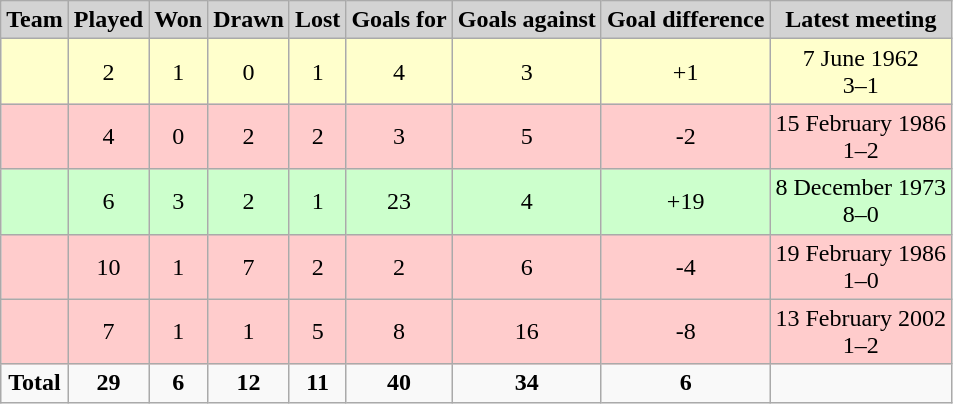<table class="wikitable sortable" style="text-align:center">
<tr>
<th style="background:lightgrey; width="200">Team</th>
<th style="background:lightgrey; width="70">Played</th>
<th style="background:lightgrey; width="70">Won</th>
<th style="background:lightgrey; width="70">Drawn</th>
<th style="background:lightgrey; width="70">Lost</th>
<th style="background:lightgrey; width="70">Goals for</th>
<th style="background:lightgrey; width="70">Goals against</th>
<th style="background:lightgrey; width="70">Goal difference</th>
<th style="background:lightgrey; width="150">Latest meeting</th>
</tr>
<tr bgcolor=#FFFFCC>
<td align="left"></td>
<td>2</td>
<td>1</td>
<td>0</td>
<td>1</td>
<td>4</td>
<td>3</td>
<td>+1</td>
<td align=center>7 June 1962<br>3–1</td>
</tr>
<tr bgcolor=#FFCCCC>
<td align="left"></td>
<td>4</td>
<td>0</td>
<td>2</td>
<td>2</td>
<td>3</td>
<td>5</td>
<td>-2</td>
<td align=center>15 February 1986<br>1–2</td>
</tr>
<tr bgcolor=#CCFFCC>
<td align="left"></td>
<td>6</td>
<td>3</td>
<td>2</td>
<td>1</td>
<td>23</td>
<td>4</td>
<td>+19</td>
<td align=center>8 December 1973<br>8–0</td>
</tr>
<tr bgcolor=#FFCCCC>
<td align="left"></td>
<td>10</td>
<td>1</td>
<td>7</td>
<td>2</td>
<td>2</td>
<td>6</td>
<td>-4</td>
<td align=center>19 February 1986<br>1–0</td>
</tr>
<tr bgcolor=#FFCCCC>
<td align="left"></td>
<td>7</td>
<td>1</td>
<td>1</td>
<td>5</td>
<td>8</td>
<td>16</td>
<td>-8</td>
<td align=center>13 February 2002<br>1–2</td>
</tr>
<tr class="sortbottom">
<td><strong>Total</strong></td>
<td><strong>29</strong></td>
<td><strong>6</strong></td>
<td><strong>12</strong></td>
<td><strong>11</strong></td>
<td><strong>40</strong></td>
<td><strong>34</strong></td>
<td><strong>6</strong></td>
</tr>
</table>
